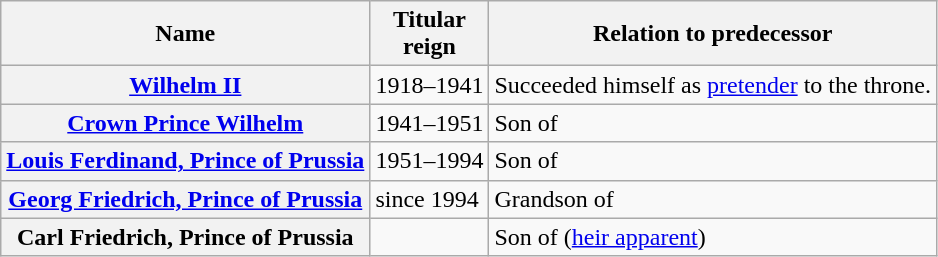<table class="wikitable plainrowheaders">
<tr>
<th scope="col">Name</th>
<th scope="col">Titular <br> reign</th>
<th scope="col">Relation to predecessor</th>
</tr>
<tr>
<th scope="row"><a href='#'>Wilhelm II</a></th>
<td>1918–1941</td>
<td>Succeeded himself as <a href='#'>pretender</a> to the throne.</td>
</tr>
<tr>
<th scope="row"><a href='#'>Crown Prince Wilhelm</a></th>
<td>1941–1951</td>
<td>Son of</td>
</tr>
<tr>
<th scope="row"><a href='#'>Louis Ferdinand, Prince of Prussia</a></th>
<td>1951–1994</td>
<td>Son of</td>
</tr>
<tr>
<th scope="row"><a href='#'>Georg Friedrich, Prince of Prussia</a></th>
<td>since 1994</td>
<td>Grandson of</td>
</tr>
<tr>
<th scope="row">Carl Friedrich, Prince of Prussia</th>
<td></td>
<td>Son of (<a href='#'>heir apparent</a>)</td>
</tr>
</table>
